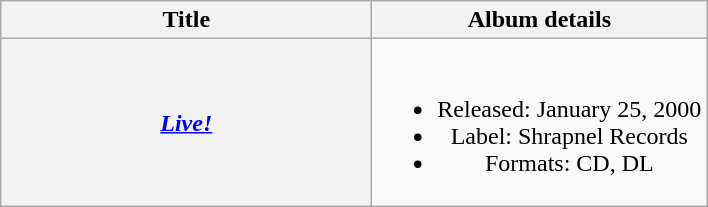<table class="wikitable plainrowheaders" style="text-align:center;">
<tr>
<th scope="col" style="width:15em;">Title</th>
<th scope="col">Album details</th>
</tr>
<tr>
<th scope="row"><em><a href='#'>Live!</a></em></th>
<td><br><ul><li>Released: January 25, 2000</li><li>Label: Shrapnel Records</li><li>Formats: CD, DL</li></ul></td>
</tr>
</table>
